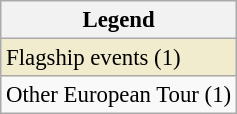<table class="wikitable" style="font-size:95%;">
<tr>
<th>Legend</th>
</tr>
<tr style="background:#f2ecce;">
<td>Flagship events (1)</td>
</tr>
<tr>
<td>Other European Tour (1)</td>
</tr>
</table>
